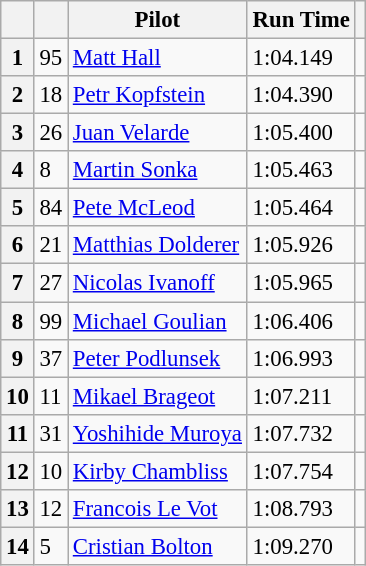<table class="wikitable" style="font-size: 95%;">
<tr>
<th></th>
<th></th>
<th>Pilot</th>
<th>Run Time</th>
<th></th>
</tr>
<tr>
<th>1</th>
<td>95</td>
<td> <a href='#'>Matt Hall</a></td>
<td>1:04.149</td>
<td></td>
</tr>
<tr>
<th>2</th>
<td>18</td>
<td> <a href='#'>Petr Kopfstein</a></td>
<td>1:04.390</td>
<td></td>
</tr>
<tr>
<th>3</th>
<td>26</td>
<td> <a href='#'>Juan Velarde</a></td>
<td>1:05.400</td>
<td></td>
</tr>
<tr>
<th>4</th>
<td>8</td>
<td> <a href='#'>Martin Sonka</a></td>
<td>1:05.463</td>
<td></td>
</tr>
<tr>
<th>5</th>
<td>84</td>
<td> <a href='#'>Pete McLeod</a></td>
<td>1:05.464</td>
<td></td>
</tr>
<tr>
<th>6</th>
<td>21</td>
<td> <a href='#'>Matthias Dolderer</a></td>
<td>1:05.926</td>
<td></td>
</tr>
<tr>
<th>7</th>
<td>27</td>
<td> <a href='#'>Nicolas Ivanoff</a></td>
<td>1:05.965</td>
<td></td>
</tr>
<tr>
<th>8</th>
<td>99</td>
<td> <a href='#'>Michael Goulian</a></td>
<td>1:06.406</td>
<td></td>
</tr>
<tr>
<th>9</th>
<td>37</td>
<td> <a href='#'>Peter Podlunsek</a></td>
<td>1:06.993</td>
<td></td>
</tr>
<tr>
<th>10</th>
<td>11</td>
<td> <a href='#'>Mikael Brageot</a></td>
<td>1:07.211</td>
<td></td>
</tr>
<tr>
<th>11</th>
<td>31</td>
<td> <a href='#'>Yoshihide Muroya</a></td>
<td>1:07.732</td>
<td></td>
</tr>
<tr>
<th>12</th>
<td>10</td>
<td> <a href='#'>Kirby Chambliss</a></td>
<td>1:07.754</td>
<td></td>
</tr>
<tr>
<th>13</th>
<td>12</td>
<td> <a href='#'>Francois Le Vot</a></td>
<td>1:08.793</td>
<td></td>
</tr>
<tr>
<th>14</th>
<td>5</td>
<td> <a href='#'>Cristian Bolton</a></td>
<td>1:09.270</td>
<td></td>
</tr>
</table>
